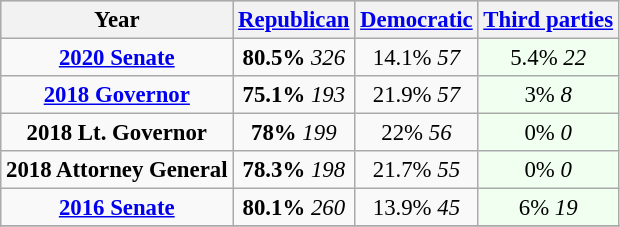<table class="wikitable" style="font-size:95%;">
<tr bgcolor=lightgrey>
<th>Year</th>
<th><a href='#'>Republican</a></th>
<th><a href='#'>Democratic</a></th>
<th><a href='#'>Third parties</a></th>
</tr>
<tr>
<td style="text-align:center;" ><strong><a href='#'>2020 Senate</a></strong></td>
<td style="text-align:center;" ><strong>80.5%</strong> <em>326</em></td>
<td style="text-align:center;" >14.1% <em>57</em></td>
<td style="text-align:center; background:honeyDew;">5.4% <em>22</em></td>
</tr>
<tr>
<td style="text-align:center;" ><strong><a href='#'>2018 Governor</a></strong></td>
<td style="text-align:center;" ><strong>75.1%</strong> <em>193</em></td>
<td style="text-align:center;" >21.9% <em>57</em></td>
<td style="text-align:center; background:honeyDew;">3% <em>8</em></td>
</tr>
<tr>
<td style="text-align:center;" ><strong>2018 Lt. Governor</strong></td>
<td style="text-align:center;" ><strong>78%</strong> <em>199</em></td>
<td style="text-align:center;" >22% <em>56</em></td>
<td style="text-align:center; background:honeyDew;">0% <em>0</em></td>
</tr>
<tr>
<td style="text-align:center;" ><strong>2018 Attorney General</strong></td>
<td style="text-align:center;" ><strong>78.3%</strong> <em>198</em></td>
<td style="text-align:center;" >21.7% <em>55</em></td>
<td style="text-align:center; background:honeyDew;">0% <em>0</em></td>
</tr>
<tr>
<td style="text-align:center;" ><strong><a href='#'>2016 Senate</a></strong></td>
<td style="text-align:center;" ><strong>80.1%</strong> <em>260</em></td>
<td style="text-align:center;" >13.9% <em>45</em></td>
<td style="text-align:center; background:honeyDew;">6% <em>19</em></td>
</tr>
<tr>
</tr>
</table>
